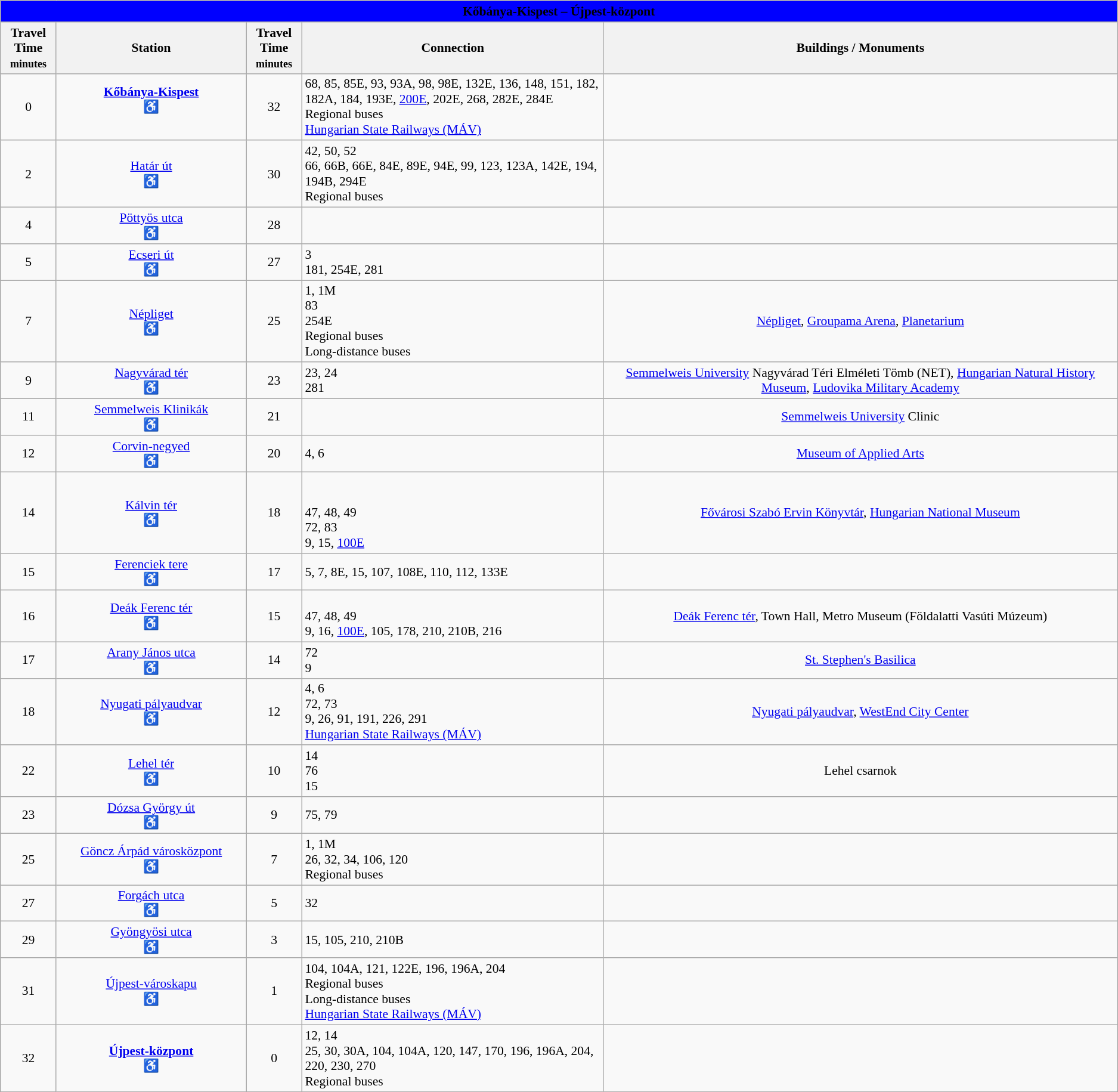<table class=wikitable style="font-size: 90%; text-align:center">
<tr>
<td colspan="5" style="background-color:blue;text-align:center;font-weight:bold"><span>  Kőbánya-Kispest – Újpest-központ</span></td>
</tr>
<tr>
<th width="5%">Travel Time<br><small>minutes</small></th>
<th width="17%">Station</th>
<th width="5%">Travel Time<br><small>minutes</small></th>
<th width="27%">Connection</th>
<th>Buildings / Monuments</th>
</tr>
<tr>
<td>0</td>
<td><strong><a href='#'>Kőbánya-Kispest</a></strong> <br><span>♿</span> <br><br></td>
<td>32</td>
<td align=left> 68, 85, 85E, 93, 93A, 98, 98E, 132E, 136, 148, 151, 182, 182A, 184, 193E, <a href='#'>200E</a>, 202E, 268, 282E, 284E<br> Regional buses<br> <a href='#'>Hungarian State Railways (MÁV)</a></td>
<td></td>
</tr>
<tr>
<td>2</td>
<td><a href='#'>Határ út</a> <br><span>♿</span><br></td>
<td>30</td>
<td align=left> 42, 50, 52<br> 66, 66B, 66E, 84E, 89E, 94E, 99, 123, 123A, 142E, 194, 194B, 294E<br> Regional buses</td>
<td></td>
</tr>
<tr>
<td>4</td>
<td><a href='#'>Pöttyös utca</a> <br><span>♿</span><br></td>
<td>28</td>
<td></td>
</tr>
<tr>
<td>5</td>
<td><a href='#'>Ecseri út</a> <br><span>♿</span><br></td>
<td>27</td>
<td align=left> 3<br> 181, 254E, 281</td>
<td></td>
</tr>
<tr>
<td>7</td>
<td><a href='#'>Népliget</a> <br><span>♿</span><br></td>
<td>25</td>
<td align=left> 1, 1M<br> 83<br> 254E<br> Regional buses<br> Long-distance buses</td>
<td><a href='#'>Népliget</a>, <a href='#'>Groupama Arena</a>, <a href='#'>Planetarium</a></td>
</tr>
<tr>
<td>9</td>
<td><a href='#'>Nagyvárad tér</a><br><span>♿</span><br></td>
<td>23</td>
<td align=left> 23, 24<br> 281</td>
<td><a href='#'>Semmelweis University</a> Nagyvárad Téri Elméleti Tömb (NET), <a href='#'>Hungarian Natural History Museum</a>, <a href='#'>Ludovika Military Academy</a></td>
</tr>
<tr>
<td>11</td>
<td><a href='#'>Semmelweis Klinikák</a> <br><span>♿</span><br></td>
<td>21</td>
<td></td>
<td><a href='#'>Semmelweis University</a> Clinic</td>
</tr>
<tr>
<td>12</td>
<td><a href='#'>Corvin-negyed</a> <br><span>♿</span><br></td>
<td>20</td>
<td align=left> 4, 6</td>
<td><a href='#'>Museum of Applied Arts</a></td>
</tr>
<tr>
<td>14</td>
<td><a href='#'>Kálvin tér</a> <br><span>♿</span><br></td>
<td>18</td>
<td align=left><br><br> 47, 48, 49<br> 72, 83<br> 9, 15, <a href='#'>100E</a></td>
<td><a href='#'>Fővárosi Szabó Ervin Könyvtár</a>, <a href='#'>Hungarian National Museum</a></td>
</tr>
<tr>
<td>15</td>
<td><a href='#'>Ferenciek tere</a><br><span>♿</span><br></td>
<td>17</td>
<td align=left>  5, 7, 8E, 15, 107, 108E, 110, 112, 133E</td>
<td></td>
</tr>
<tr>
<td>16</td>
<td><a href='#'>Deák Ferenc tér</a> <br><span>♿</span><br></td>
<td>15</td>
<td align=left> <br> 47, 48, 49<br> 9, 16, <a href='#'>100E</a>, 105, 178, 210, 210B, 216</td>
<td><a href='#'>Deák Ferenc tér</a>, Town Hall, Metro Museum (Földalatti Vasúti Múzeum)</td>
</tr>
<tr>
<td>17</td>
<td><a href='#'>Arany János utca</a> <br><span>♿</span></td>
<td>14</td>
<td align=left> 72<br> 9</td>
<td><a href='#'>St. Stephen's Basilica</a></td>
</tr>
<tr>
<td>18</td>
<td><a href='#'>Nyugati pályaudvar</a> <br><span>♿</span></td>
<td>12</td>
<td align=left> 4, 6<br> 72, 73<br> 9, 26, 91, 191, 226, 291<br> <a href='#'>Hungarian State Railways (MÁV)</a></td>
<td><a href='#'>Nyugati pályaudvar</a>, <a href='#'>WestEnd City Center</a></td>
</tr>
<tr>
<td>22</td>
<td><a href='#'>Lehel tér</a> <br><span>♿</span><br></td>
<td>10</td>
<td align=left> 14<br> 76 <br> 15</td>
<td>Lehel csarnok</td>
</tr>
<tr>
<td>23</td>
<td><a href='#'>Dózsa György út</a> <br><span>♿</span></td>
<td>9</td>
<td align=left> 75, 79</td>
<td></td>
</tr>
<tr>
<td>25</td>
<td><a href='#'>Göncz Árpád városközpont</a> <br><span>♿</span></td>
<td>7</td>
<td align=left> 1, 1M<br> 26, 32, 34, 106, 120<br> Regional buses</td>
<td></td>
</tr>
<tr>
<td>27</td>
<td><a href='#'>Forgách utca</a> <br><span>♿</span></td>
<td>5</td>
<td align=left> 32</td>
<td></td>
</tr>
<tr>
<td>29</td>
<td><a href='#'>Gyöngyösi utca</a>  <br><span>♿</span></td>
<td>3</td>
<td align=left> 15, 105, 210, 210B</td>
<td></td>
</tr>
<tr>
<td>31</td>
<td><a href='#'>Újpest-városkapu</a>  <br><span>♿</span></td>
<td>1</td>
<td align=left> 104, 104A, 121, 122E, 196, 196A, 204<br> Regional buses<br> Long-distance buses<br> <a href='#'>Hungarian State Railways (MÁV)</a></td>
<td></td>
</tr>
<tr>
<td>32</td>
<td><strong><a href='#'>Újpest-központ</a></strong> <br><span>♿</span></td>
<td>0</td>
<td align=left> 12, 14<br> 25, 30, 30A, 104, 104A, 120, 147, 170, 196, 196A, 204, 220, 230, 270<br> Regional buses</td>
<td></td>
</tr>
</table>
